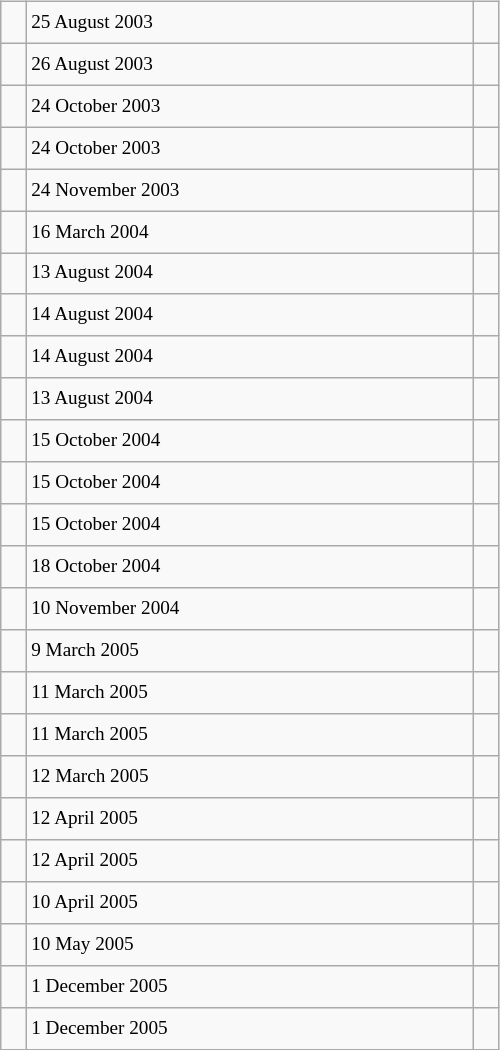<table class="wikitable" style="font-size: 80%; float: left; width: 26em; margin-right: 1em; height: 700px">
<tr>
<td></td>
<td>25 August 2003</td>
<td></td>
</tr>
<tr>
<td></td>
<td>26 August 2003</td>
<td></td>
</tr>
<tr>
<td></td>
<td>24 October 2003</td>
<td></td>
</tr>
<tr>
<td></td>
<td>24 October 2003</td>
<td></td>
</tr>
<tr>
<td></td>
<td>24 November 2003</td>
<td></td>
</tr>
<tr>
<td></td>
<td>16 March 2004</td>
<td></td>
</tr>
<tr>
<td></td>
<td>13 August 2004</td>
<td></td>
</tr>
<tr>
<td></td>
<td>14 August 2004</td>
<td></td>
</tr>
<tr>
<td></td>
<td>14 August 2004</td>
<td></td>
</tr>
<tr>
<td></td>
<td>13 August 2004</td>
<td></td>
</tr>
<tr>
<td></td>
<td>15 October 2004</td>
<td></td>
</tr>
<tr>
<td></td>
<td>15 October 2004</td>
<td></td>
</tr>
<tr>
<td></td>
<td>15 October 2004</td>
<td></td>
</tr>
<tr>
<td></td>
<td>18 October 2004</td>
<td></td>
</tr>
<tr>
<td></td>
<td>10 November 2004</td>
<td></td>
</tr>
<tr>
<td></td>
<td>9 March 2005</td>
<td></td>
</tr>
<tr>
<td></td>
<td>11 March 2005</td>
<td></td>
</tr>
<tr>
<td></td>
<td>11 March 2005</td>
<td></td>
</tr>
<tr>
<td></td>
<td>12 March 2005</td>
<td></td>
</tr>
<tr>
<td></td>
<td>12 April 2005</td>
<td></td>
</tr>
<tr>
<td></td>
<td>12 April 2005</td>
<td></td>
</tr>
<tr>
<td></td>
<td>10 April 2005</td>
<td></td>
</tr>
<tr>
<td></td>
<td>10 May 2005</td>
<td></td>
</tr>
<tr>
<td></td>
<td>1 December 2005</td>
<td></td>
</tr>
<tr>
<td></td>
<td>1 December 2005</td>
<td></td>
</tr>
</table>
